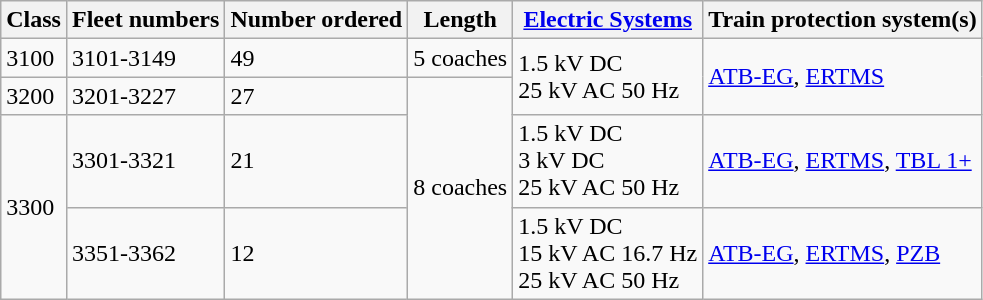<table class="wikitable vatop">
<tr>
<th>Class</th>
<th>Fleet numbers</th>
<th>Number ordered</th>
<th>Length</th>
<th><a href='#'>Electric Systems</a></th>
<th>Train protection system(s)</th>
</tr>
<tr>
<td>3100</td>
<td>3101-3149</td>
<td>49</td>
<td>5 coaches</td>
<td rowspan="2">1.5 kV DC<br>25 kV AC 50 Hz</td>
<td rowspan="2"><a href='#'>ATB-EG</a>, <a href='#'>ERTMS</a></td>
</tr>
<tr>
<td>3200</td>
<td>3201-3227</td>
<td>27</td>
<td rowspan="3">8 coaches</td>
</tr>
<tr>
<td rowspan="2">3300</td>
<td>3301-3321</td>
<td>21</td>
<td>1.5 kV DC<br>3 kV DC<br>25 kV AC 50 Hz</td>
<td><a href='#'>ATB-EG</a>, <a href='#'>ERTMS</a>, <a href='#'>TBL 1+</a></td>
</tr>
<tr>
<td>3351-3362</td>
<td>12</td>
<td>1.5 kV DC<br>15 kV AC 16.7 Hz<br>25 kV AC 50 Hz</td>
<td><a href='#'>ATB-EG</a>, <a href='#'>ERTMS</a>, <a href='#'>PZB</a></td>
</tr>
</table>
